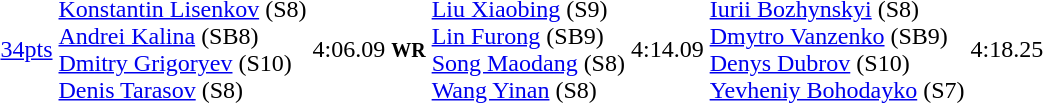<table>
<tr>
<td><a href='#'>34pts</a></td>
<td><a href='#'>Konstantin Lisenkov</a> (S8)<br><a href='#'>Andrei Kalina</a> (SB8)<br><a href='#'>Dmitry Grigoryev</a> (S10)<br><a href='#'>Denis Tarasov</a> (S8)<br></td>
<td>4:06.09 <small><strong>WR</strong></small></td>
<td><a href='#'>Liu Xiaobing</a> (S9)<br><a href='#'>Lin Furong</a> (SB9)<br><a href='#'>Song Maodang</a> (S8)<br><a href='#'>Wang Yinan</a> (S8)<br></td>
<td>4:14.09</td>
<td><a href='#'>Iurii Bozhynskyi</a> (S8)<br><a href='#'>Dmytro Vanzenko</a> (SB9)<br><a href='#'>Denys Dubrov</a> (S10)<br><a href='#'>Yevheniy Bohodayko</a> (S7)<br></td>
<td>4:18.25</td>
</tr>
</table>
